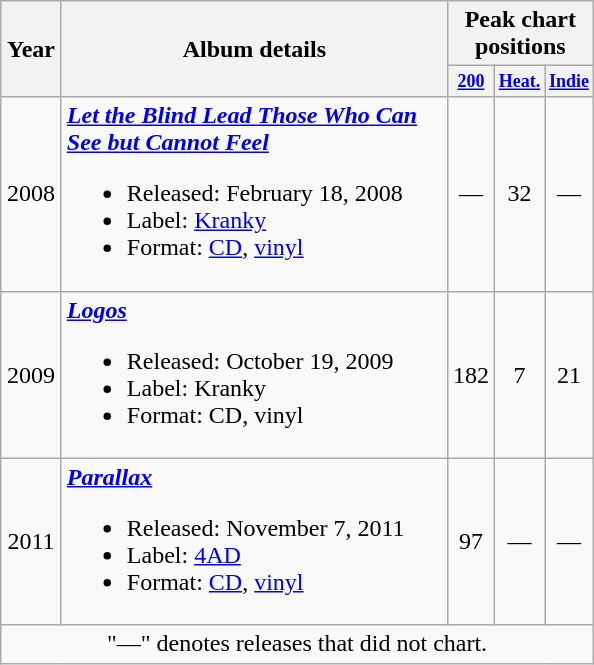<table class="wikitable">
<tr>
<th rowspan="2" width="33">Year</th>
<th rowspan="2" width="250">Album details</th>
<th colspan="3">Peak chart positions</th>
</tr>
<tr>
<th style="width:2em;font-size:75%"><a href='#'>200</a><br></th>
<th style="width:2em;font-size:75%"><a href='#'>Heat.</a><br></th>
<th style="width:2em;font-size:75%"><a href='#'>Indie</a><br></th>
</tr>
<tr>
<td align="center">2008</td>
<td><strong><em><a href='#'>Let the Blind Lead Those Who Can See but Cannot Feel</a></em></strong><br><ul><li>Released: February 18, 2008</li><li>Label: <a href='#'>Kranky</a></li><li>Format: <a href='#'>CD</a>, <a href='#'>vinyl</a></li></ul></td>
<td align="center">—</td>
<td align="center">32</td>
<td align="center">—</td>
</tr>
<tr>
<td align="center">2009</td>
<td><strong><em><a href='#'>Logos</a></em></strong><br><ul><li>Released: October 19, 2009</li><li>Label: Kranky</li><li>Format: CD, vinyl</li></ul></td>
<td align="center">182</td>
<td align="center">7</td>
<td align="center">21</td>
</tr>
<tr>
<td align="center">2011</td>
<td><strong><em><a href='#'>Parallax</a></em></strong><br><ul><li>Released: November 7, 2011</li><li>Label: <a href='#'>4AD</a></li><li>Format: <a href='#'>CD</a>, <a href='#'>vinyl</a></li></ul></td>
<td align="center">97</td>
<td align="center">—</td>
<td align="center">—</td>
</tr>
<tr>
<td align="center" colspan="5">"—" denotes releases that did not chart.</td>
</tr>
</table>
